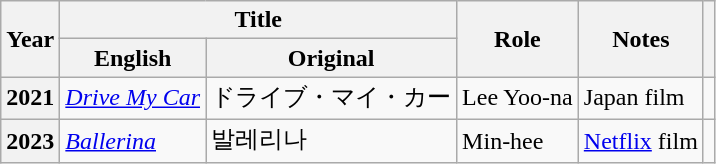<table class="wikitable sortable plainrowheaders">
<tr>
<th rowspan="2" scope="col">Year</th>
<th colspan="2" scope="col">Title</th>
<th rowspan="2" scope="col">Role</th>
<th rowspan="2" scope="col">Notes</th>
<th rowspan="2" scope="col" class="unsortable"></th>
</tr>
<tr>
<th scope="col">English</th>
<th scope="col">Original</th>
</tr>
<tr>
<th scope="row">2021</th>
<td><em><a href='#'>Drive My Car</a></em></td>
<td>ドライブ・マイ・カー</td>
<td>Lee Yoo-na</td>
<td>Japan film</td>
<td></td>
</tr>
<tr>
<th scope="row">2023</th>
<td><em><a href='#'>Ballerina</a></em></td>
<td>발레리나</td>
<td>Min-hee</td>
<td><a href='#'>Netflix</a> film</td>
<td></td>
</tr>
</table>
